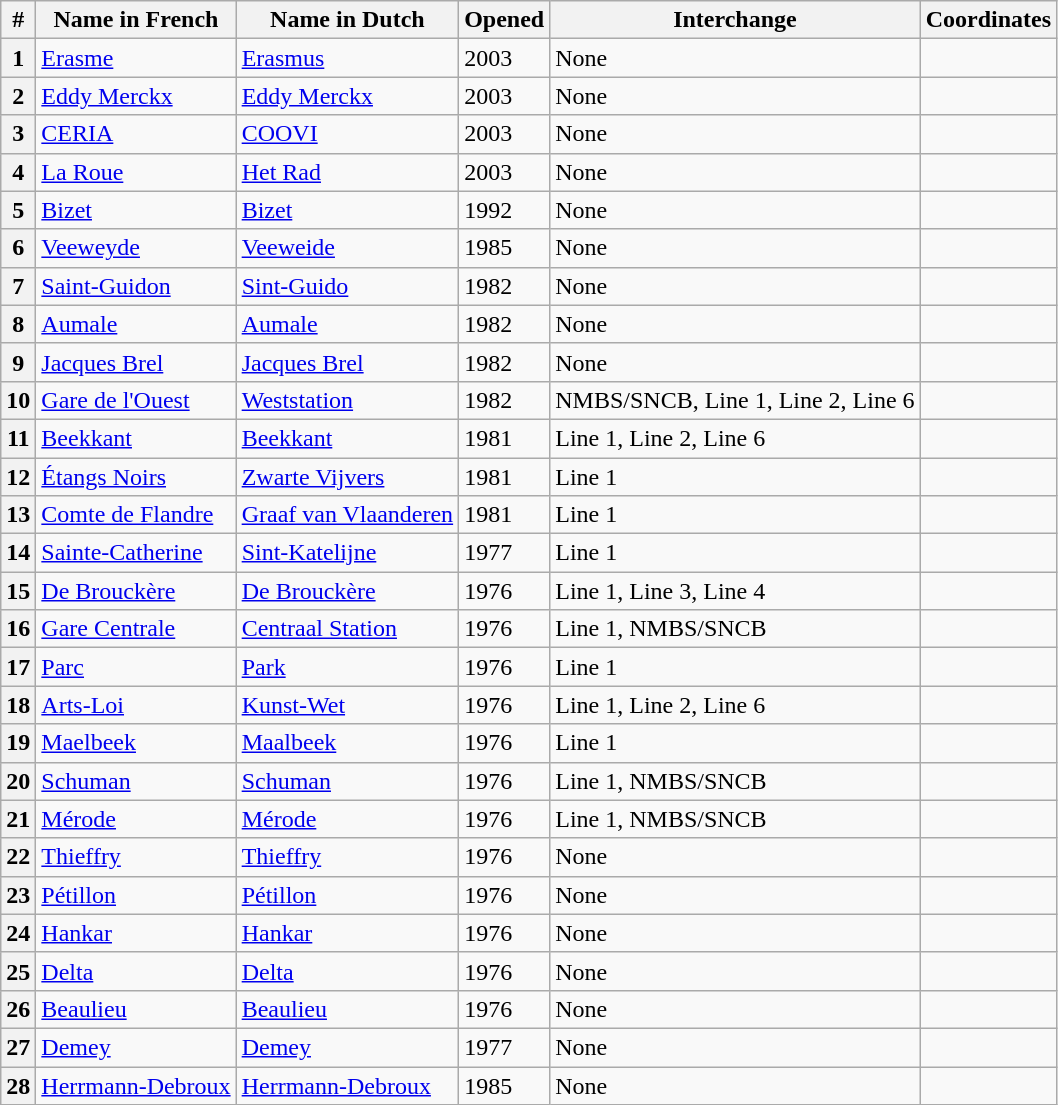<table class="wikitable sortable">
<tr>
<th>#</th>
<th>Name in French</th>
<th>Name in Dutch</th>
<th>Opened</th>
<th>Interchange</th>
<th class="unsortable">Coordinates</th>
</tr>
<tr>
<th>1</th>
<td><a href='#'>Erasme</a></td>
<td><a href='#'>Erasmus</a></td>
<td>2003</td>
<td>None</td>
<td></td>
</tr>
<tr>
<th>2</th>
<td><a href='#'>Eddy Merckx</a></td>
<td><a href='#'>Eddy Merckx</a></td>
<td>2003</td>
<td>None</td>
<td></td>
</tr>
<tr>
<th>3</th>
<td><a href='#'>CERIA</a></td>
<td><a href='#'>COOVI</a></td>
<td>2003</td>
<td>None</td>
<td></td>
</tr>
<tr>
<th>4</th>
<td><a href='#'>La Roue</a></td>
<td><a href='#'>Het Rad</a></td>
<td>2003</td>
<td>None</td>
<td></td>
</tr>
<tr>
<th>5</th>
<td><a href='#'>Bizet</a></td>
<td><a href='#'>Bizet</a></td>
<td>1992</td>
<td>None</td>
<td></td>
</tr>
<tr>
<th>6</th>
<td><a href='#'>Veeweyde</a></td>
<td><a href='#'>Veeweide</a></td>
<td>1985</td>
<td>None</td>
<td></td>
</tr>
<tr>
<th>7</th>
<td><a href='#'>Saint-Guidon</a></td>
<td><a href='#'>Sint-Guido</a></td>
<td>1982</td>
<td>None</td>
<td></td>
</tr>
<tr>
<th>8</th>
<td><a href='#'>Aumale</a></td>
<td><a href='#'>Aumale</a></td>
<td>1982</td>
<td>None</td>
<td></td>
</tr>
<tr>
<th>9</th>
<td><a href='#'>Jacques Brel</a></td>
<td><a href='#'>Jacques Brel</a></td>
<td>1982</td>
<td>None</td>
<td></td>
</tr>
<tr>
<th>10</th>
<td><a href='#'>Gare de l'Ouest</a></td>
<td><a href='#'>Weststation</a></td>
<td>1982</td>
<td>NMBS/SNCB, Line 1, Line 2, Line 6</td>
<td></td>
</tr>
<tr>
<th>11</th>
<td><a href='#'>Beekkant</a></td>
<td><a href='#'>Beekkant</a></td>
<td>1981</td>
<td>Line 1, Line 2, Line 6</td>
<td></td>
</tr>
<tr>
<th>12</th>
<td><a href='#'>Étangs Noirs</a></td>
<td><a href='#'>Zwarte Vijvers</a></td>
<td>1981</td>
<td>Line 1</td>
<td></td>
</tr>
<tr>
<th>13</th>
<td><a href='#'>Comte de Flandre</a></td>
<td><a href='#'>Graaf van Vlaanderen</a></td>
<td>1981</td>
<td>Line 1</td>
<td></td>
</tr>
<tr>
<th>14</th>
<td><a href='#'>Sainte-Catherine</a></td>
<td><a href='#'>Sint-Katelijne</a></td>
<td>1977</td>
<td>Line 1</td>
<td></td>
</tr>
<tr>
<th>15</th>
<td><a href='#'>De Brouckère</a></td>
<td><a href='#'>De Brouckère</a></td>
<td>1976</td>
<td>Line 1, Line 3, Line 4</td>
<td></td>
</tr>
<tr>
<th>16</th>
<td><a href='#'>Gare Centrale</a></td>
<td><a href='#'>Centraal Station</a></td>
<td>1976</td>
<td>Line 1, NMBS/SNCB</td>
<td></td>
</tr>
<tr>
<th>17</th>
<td><a href='#'>Parc</a></td>
<td><a href='#'>Park</a></td>
<td>1976</td>
<td>Line 1</td>
<td></td>
</tr>
<tr>
<th>18</th>
<td><a href='#'>Arts-Loi</a></td>
<td><a href='#'>Kunst-Wet</a></td>
<td>1976</td>
<td>Line 1, Line 2, Line 6</td>
<td></td>
</tr>
<tr>
<th>19</th>
<td><a href='#'>Maelbeek</a></td>
<td><a href='#'>Maalbeek</a></td>
<td>1976</td>
<td>Line 1</td>
<td></td>
</tr>
<tr>
<th>20</th>
<td><a href='#'>Schuman</a></td>
<td><a href='#'>Schuman</a></td>
<td>1976</td>
<td>Line 1, NMBS/SNCB</td>
<td></td>
</tr>
<tr>
<th>21</th>
<td><a href='#'>Mérode</a></td>
<td><a href='#'>Mérode</a></td>
<td>1976</td>
<td>Line 1, NMBS/SNCB</td>
<td></td>
</tr>
<tr>
<th>22</th>
<td><a href='#'>Thieffry</a></td>
<td><a href='#'>Thieffry</a></td>
<td>1976</td>
<td>None</td>
<td></td>
</tr>
<tr>
<th>23</th>
<td><a href='#'>Pétillon</a></td>
<td><a href='#'>Pétillon</a></td>
<td>1976</td>
<td>None</td>
<td></td>
</tr>
<tr>
<th>24</th>
<td><a href='#'>Hankar</a></td>
<td><a href='#'>Hankar</a></td>
<td>1976</td>
<td>None</td>
<td></td>
</tr>
<tr>
<th>25</th>
<td><a href='#'>Delta</a></td>
<td><a href='#'>Delta</a></td>
<td>1976</td>
<td>None</td>
<td></td>
</tr>
<tr>
<th>26</th>
<td><a href='#'>Beaulieu</a></td>
<td><a href='#'>Beaulieu</a></td>
<td>1976</td>
<td>None</td>
<td></td>
</tr>
<tr>
<th>27</th>
<td><a href='#'>Demey</a></td>
<td><a href='#'>Demey</a></td>
<td>1977</td>
<td>None</td>
<td></td>
</tr>
<tr>
<th>28</th>
<td><a href='#'>Herrmann-Debroux</a></td>
<td><a href='#'>Herrmann-Debroux</a></td>
<td>1985</td>
<td>None</td>
<td></td>
</tr>
</table>
